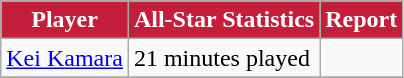<table class=wikitable>
<tr>
<th style="background:#C41E3A; color:white; text-align:center;">Player</th>
<th style="background:#C41E3A; color:white; text-align:center;">All-Star Statistics</th>
<th style="background:#C41E3A; color:white; text-align:center;">Report</th>
</tr>
<tr>
<td> <a href='#'>Kei Kamara</a></td>
<td>21 minutes played</td>
<td></td>
</tr>
<tr>
</tr>
</table>
